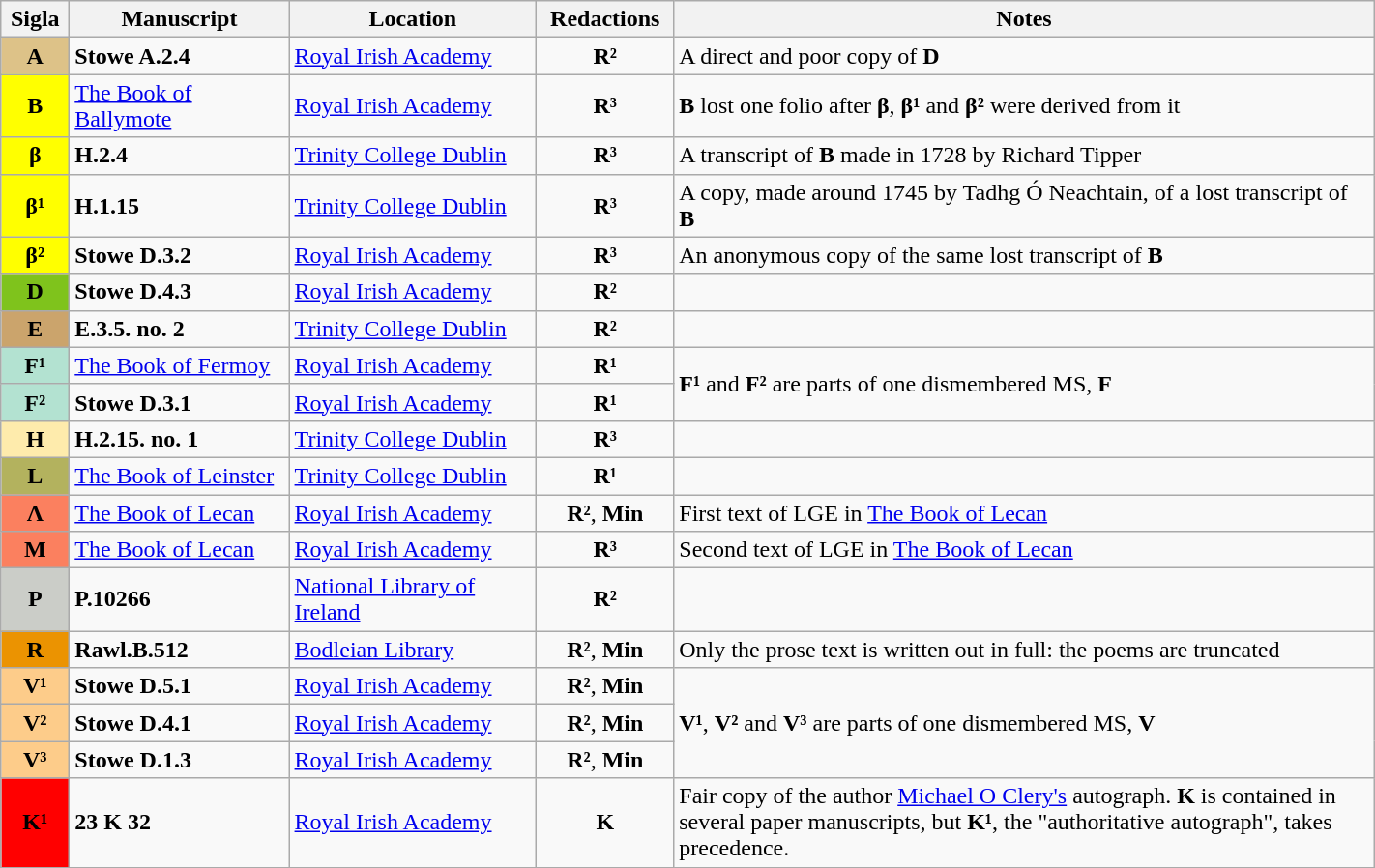<table class="wikitable" width="75%" style="margin: 1em auto 1em auto">
<tr>
<th style="width:5%">Sigla</th>
<th style="width:16%">Manuscript</th>
<th style="width:18%">Location</th>
<th style="width:10%">Redactions</th>
<th style="width:56%">Notes</th>
</tr>
<tr>
<td style="background:#DDC288" align="center"><strong>A</strong></td>
<td><strong>Stowe A.2.4</strong></td>
<td><a href='#'>Royal Irish Academy</a></td>
<td align="center"><strong>R²</strong></td>
<td>A direct and poor copy of <strong>D</strong></td>
</tr>
<tr>
<td style="background:yellow" align="center"><strong>B</strong></td>
<td><a href='#'>The Book of Ballymote</a></td>
<td><a href='#'>Royal Irish Academy</a></td>
<td align="center"><strong>R³</strong></td>
<td><strong>B</strong> lost one folio after <strong>β</strong>, <strong>β¹</strong> and <strong>β²</strong> were derived from it</td>
</tr>
<tr>
<td style="background:yellow" align="center"><strong>β</strong></td>
<td><strong>H.2.4</strong></td>
<td><a href='#'>Trinity College Dublin</a></td>
<td align="center"><strong>R³</strong></td>
<td>A transcript of <strong>B</strong> made in 1728 by Richard Tipper</td>
</tr>
<tr>
<td style="background:yellow" align="center"><strong>β¹</strong></td>
<td><strong>H.1.15</strong></td>
<td><a href='#'>Trinity College Dublin</a></td>
<td align="center"><strong>R³</strong></td>
<td>A copy, made around 1745 by Tadhg Ó Neachtain, of a lost transcript of <strong>B</strong></td>
</tr>
<tr>
<td style="background:yellow" align="center"><strong>β²</strong></td>
<td><strong>Stowe D.3.2</strong></td>
<td><a href='#'>Royal Irish Academy</a></td>
<td align="center"><strong>R³</strong></td>
<td>An anonymous copy of the same lost transcript of <strong>B</strong></td>
</tr>
<tr>
<td style="background:#7FC31C" align="center"><strong>D</strong></td>
<td><strong>Stowe D.4.3</strong></td>
<td><a href='#'>Royal Irish Academy</a></td>
<td align="center"><strong>R²</strong></td>
<td></td>
</tr>
<tr>
<td style="background:#CBA46C" align="center"><strong>E</strong></td>
<td><strong>E.3.5. no. 2</strong></td>
<td><a href='#'>Trinity College Dublin</a></td>
<td align="center"><strong>R²</strong></td>
<td></td>
</tr>
<tr>
<td style="background:#B3E2D1" align="center"><strong>F¹</strong></td>
<td><a href='#'>The Book of Fermoy</a></td>
<td><a href='#'>Royal Irish Academy</a></td>
<td align="center"><strong>R¹</strong></td>
<td rowspan="2"><strong>F¹</strong> and <strong>F²</strong> are parts of one dismembered MS, <strong>F</strong></td>
</tr>
<tr>
<td style="background:#B3E2D1" align="center"><strong>F²</strong></td>
<td><strong>Stowe D.3.1</strong></td>
<td><a href='#'>Royal Irish Academy</a></td>
<td align="center"><strong>R¹</strong></td>
</tr>
<tr>
<td style="background:#FEEBAC" align="center"><strong>H</strong></td>
<td><strong>H.2.15. no. 1</strong></td>
<td><a href='#'>Trinity College Dublin</a></td>
<td align="center"><strong>R³</strong></td>
<td></td>
</tr>
<tr>
<td style="background:#B3B25E" align="center"><strong>L</strong></td>
<td><a href='#'>The Book of Leinster</a></td>
<td><a href='#'>Trinity College Dublin</a></td>
<td align="center"><strong>R¹</strong></td>
<td></td>
</tr>
<tr>
<td style="background:#FB805F" align="center"><strong>Λ</strong></td>
<td><a href='#'>The Book of Lecan</a></td>
<td><a href='#'>Royal Irish Academy</a></td>
<td align="center"><strong>R²</strong>, <strong>Min</strong></td>
<td>First text of LGE in <a href='#'>The Book of Lecan</a></td>
</tr>
<tr>
<td style="background:#FB805F" align="center"><strong>M</strong></td>
<td><a href='#'>The Book of Lecan</a></td>
<td><a href='#'>Royal Irish Academy</a></td>
<td align="center"><strong>R³</strong></td>
<td>Second text of LGE in <a href='#'>The Book of Lecan</a></td>
</tr>
<tr>
<td style="background:#CBCDC8" align="center"><strong>P</strong></td>
<td><strong>P.10266</strong></td>
<td><a href='#'>National Library of Ireland</a></td>
<td align="center"><strong>R²</strong></td>
<td></td>
</tr>
<tr>
<td style="background:#EB9301" align="center"><strong>R</strong></td>
<td><strong>Rawl.B.512</strong></td>
<td><a href='#'>Bodleian Library</a></td>
<td align="center"><strong>R²</strong>, <strong>Min</strong></td>
<td>Only the prose text is written out in full: the poems are truncated</td>
</tr>
<tr>
<td style="background:#FDCC8A" align="center"><strong>V¹</strong></td>
<td><strong>Stowe D.5.1</strong></td>
<td><a href='#'>Royal Irish Academy</a></td>
<td align="center"><strong>R²</strong>, <strong>Min</strong></td>
<td rowspan="3"><strong>V¹</strong>, <strong>V²</strong> and <strong>V³</strong> are parts of one dismembered MS, <strong>V</strong></td>
</tr>
<tr>
<td style="background:#FDCC8A" align="center"><strong>V²</strong></td>
<td><strong>Stowe D.4.1</strong></td>
<td><a href='#'>Royal Irish Academy</a></td>
<td align="center"><strong>R²</strong>, <strong>Min</strong></td>
</tr>
<tr>
<td style="background:#FDCC8A" align="center"><strong>V³</strong></td>
<td><strong>Stowe D.1.3</strong></td>
<td><a href='#'>Royal Irish Academy</a></td>
<td align="center"><strong>R²</strong>, <strong>Min</strong></td>
</tr>
<tr>
<td style="background:red" align="center"><strong>K¹</strong></td>
<td><strong>23 K 32</strong></td>
<td><a href='#'>Royal Irish Academy</a></td>
<td align="center"><strong>K</strong></td>
<td>Fair copy of the author <a href='#'>Michael O Clery's</a> autograph. <strong>K</strong> is contained in several paper manuscripts, but <strong>K¹</strong>, the "authoritative autograph", takes precedence.</td>
</tr>
<tr>
</tr>
</table>
